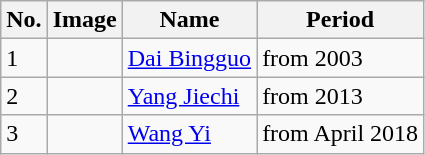<table class="wikitable">
<tr>
<th>No.</th>
<th>Image</th>
<th>Name</th>
<th>Period</th>
</tr>
<tr>
<td>1</td>
<td></td>
<td><a href='#'>Dai Bingguo</a></td>
<td>from 2003</td>
</tr>
<tr>
<td>2</td>
<td></td>
<td><a href='#'>Yang Jiechi</a></td>
<td>from 2013</td>
</tr>
<tr>
<td>3</td>
<td></td>
<td><a href='#'>Wang Yi</a></td>
<td>from April 2018</td>
</tr>
</table>
